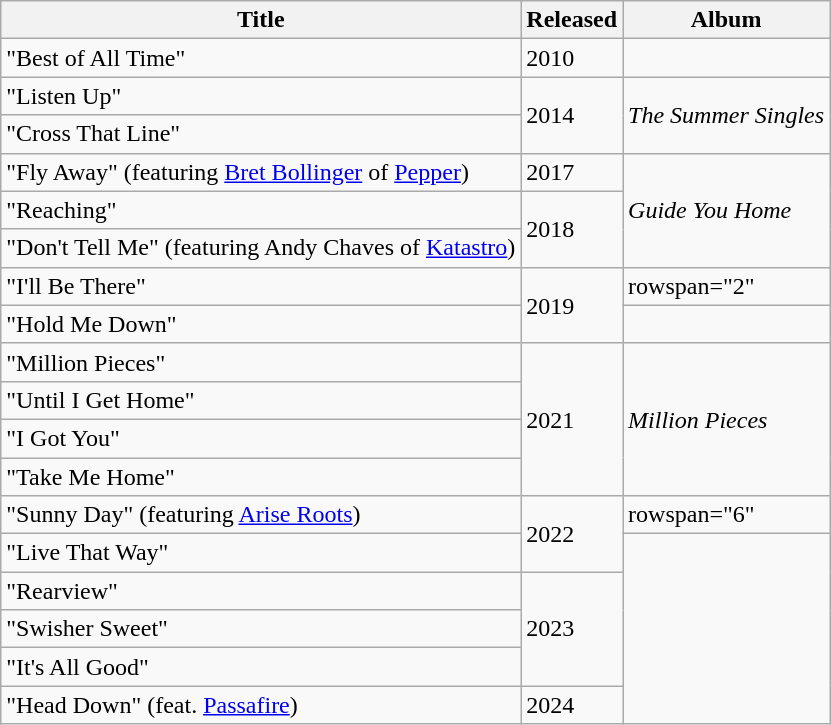<table class="wikitable">
<tr>
<th>Title</th>
<th>Released</th>
<th>Album</th>
</tr>
<tr>
<td>"Best of All Time"</td>
<td>2010</td>
<td></td>
</tr>
<tr>
<td>"Listen Up"</td>
<td rowspan="2">2014</td>
<td rowspan="2"><em>The Summer Singles</em></td>
</tr>
<tr>
<td>"Cross That Line"</td>
</tr>
<tr>
<td>"Fly Away" (featuring <a href='#'>Bret Bollinger</a> of <a href='#'>Pepper</a>)</td>
<td>2017</td>
<td rowspan="3"><em>Guide You Home</em></td>
</tr>
<tr>
<td>"Reaching"</td>
<td rowspan="2">2018</td>
</tr>
<tr>
<td>"Don't Tell Me" (featuring Andy Chaves of <a href='#'>Katastro</a>)</td>
</tr>
<tr>
<td>"I'll Be There"</td>
<td rowspan="2">2019</td>
<td>rowspan="2" </td>
</tr>
<tr>
<td>"Hold Me Down"</td>
</tr>
<tr>
<td>"Million Pieces"</td>
<td rowspan="4">2021</td>
<td rowspan="4"><em>Million Pieces</em></td>
</tr>
<tr>
<td>"Until I Get Home"</td>
</tr>
<tr>
<td>"I Got You"</td>
</tr>
<tr>
<td>"Take Me Home"</td>
</tr>
<tr>
<td>"Sunny Day" (featuring <a href='#'>Arise Roots</a>)</td>
<td rowspan="2">2022</td>
<td>rowspan="6" </td>
</tr>
<tr>
<td>"Live That Way"</td>
</tr>
<tr>
<td>"Rearview"</td>
<td rowspan="3">2023</td>
</tr>
<tr>
<td>"Swisher Sweet"</td>
</tr>
<tr>
<td>"It's All Good"</td>
</tr>
<tr>
<td>"Head Down" (feat. <a href='#'>Passafire</a>)</td>
<td>2024</td>
</tr>
</table>
